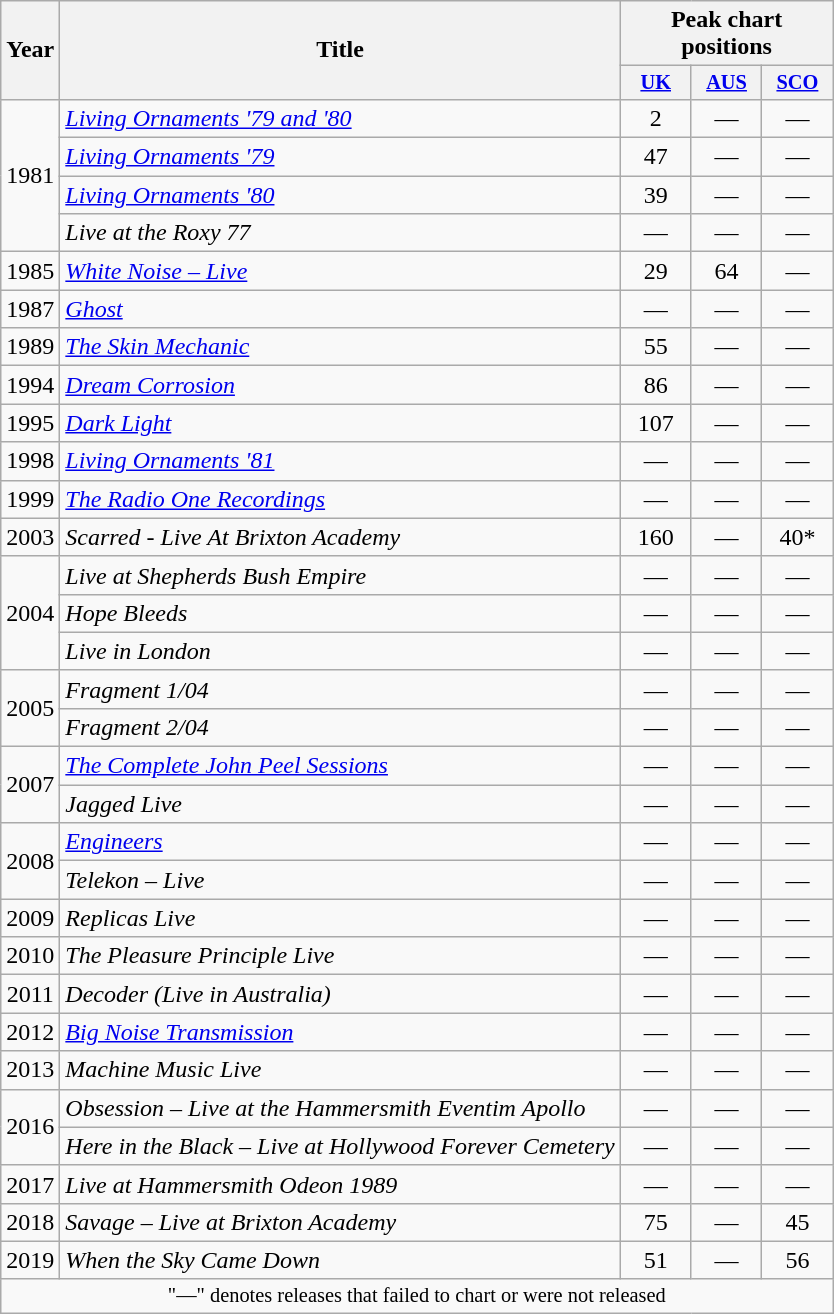<table class="wikitable" style="text-align:center;">
<tr>
<th rowspan="2">Year</th>
<th rowspan="2">Title</th>
<th colspan="3">Peak chart positions</th>
</tr>
<tr>
<th style="width:3em;font-size:85%;"><a href='#'>UK</a><br></th>
<th style="width:3em;font-size:85%;"><a href='#'>AUS</a><br></th>
<th style="width:3em;font-size:85%;"><a href='#'>SCO</a><br></th>
</tr>
<tr>
<td rowspan="4">1981</td>
<td align="left"><em><a href='#'>Living Ornaments '79 and '80</a></em></td>
<td>2</td>
<td>—</td>
<td>—</td>
</tr>
<tr>
<td align="left"><em><a href='#'>Living Ornaments '79</a></em></td>
<td>47</td>
<td>—</td>
<td>—</td>
</tr>
<tr>
<td align="left"><em><a href='#'>Living Ornaments '80</a></em></td>
<td>39</td>
<td>—</td>
<td>—</td>
</tr>
<tr>
<td align="left"><em>Live at the Roxy 77</em></td>
<td>—</td>
<td>—</td>
<td>—</td>
</tr>
<tr>
<td>1985</td>
<td align="left"><em><a href='#'>White Noise – Live</a></em></td>
<td>29</td>
<td>64</td>
<td>—</td>
</tr>
<tr>
<td>1987</td>
<td align="left"><em><a href='#'>Ghost</a></em></td>
<td>—</td>
<td>—</td>
<td>—</td>
</tr>
<tr>
<td>1989</td>
<td align="left"><em><a href='#'>The Skin Mechanic</a></em></td>
<td>55</td>
<td>—</td>
<td>—</td>
</tr>
<tr>
<td>1994</td>
<td align="left"><em><a href='#'>Dream Corrosion</a></em></td>
<td>86</td>
<td>—</td>
<td>—</td>
</tr>
<tr>
<td>1995</td>
<td align="left"><em><a href='#'>Dark Light</a></em></td>
<td>107</td>
<td>—</td>
<td>—</td>
</tr>
<tr>
<td>1998</td>
<td align="left"><em><a href='#'>Living Ornaments '81</a></em></td>
<td>—</td>
<td>—</td>
<td>—</td>
</tr>
<tr>
<td>1999</td>
<td align="left"><em><a href='#'>The Radio One Recordings</a></em></td>
<td>—</td>
<td>—</td>
<td>—</td>
</tr>
<tr>
<td>2003</td>
<td align="left"><em>Scarred - Live At Brixton Academy</em></td>
<td>160</td>
<td>—</td>
<td>40*</td>
</tr>
<tr>
<td rowspan=3>2004</td>
<td align="left"><em>Live at Shepherds Bush Empire</em></td>
<td>—</td>
<td>—</td>
<td>—</td>
</tr>
<tr>
<td align="left"><em>Hope Bleeds</em></td>
<td>—</td>
<td>—</td>
<td>—</td>
</tr>
<tr>
<td align="left"><em>Live in London</em></td>
<td>—</td>
<td>—</td>
<td>—</td>
</tr>
<tr>
<td rowspan=2>2005</td>
<td align="left"><em>Fragment 1/04</em></td>
<td>—</td>
<td>—</td>
<td>—</td>
</tr>
<tr>
<td align="left"><em>Fragment 2/04</em></td>
<td>—</td>
<td>—</td>
<td>—</td>
</tr>
<tr>
<td rowspan=2>2007</td>
<td align="left"><em><a href='#'>The Complete John Peel Sessions</a></em></td>
<td>—</td>
<td>—</td>
<td>—</td>
</tr>
<tr>
<td align="left"><em>Jagged Live</em></td>
<td>—</td>
<td>—</td>
<td>—</td>
</tr>
<tr>
<td rowspan=2>2008</td>
<td align="left"><a href='#'><em>Engineers</em></a></td>
<td>—</td>
<td>—</td>
<td>—</td>
</tr>
<tr>
<td align="left"><em>Telekon – Live</em></td>
<td>—</td>
<td>—</td>
<td>—</td>
</tr>
<tr>
<td>2009</td>
<td align="left"><em>Replicas Live</em></td>
<td>—</td>
<td>—</td>
<td>—</td>
</tr>
<tr>
<td>2010</td>
<td align="left"><em>The Pleasure Principle Live</em></td>
<td>—</td>
<td>—</td>
<td>—</td>
</tr>
<tr>
<td>2011</td>
<td align="left"><em>Decoder (Live in Australia)</em></td>
<td>—</td>
<td>—</td>
<td>—</td>
</tr>
<tr>
<td>2012</td>
<td align="left"><em><a href='#'>Big Noise Transmission</a></em></td>
<td>—</td>
<td>—</td>
<td>—</td>
</tr>
<tr>
<td>2013</td>
<td align="left"><em>Machine Music Live</em></td>
<td>—</td>
<td>—</td>
<td>—</td>
</tr>
<tr>
<td rowspan="2">2016</td>
<td align="left"><em>Obsession – Live at the Hammersmith Eventim Apollo</em></td>
<td>—</td>
<td>—</td>
<td>—</td>
</tr>
<tr>
<td align="left"><em>Here in the Black – Live at Hollywood Forever Cemetery</em></td>
<td>—</td>
<td>—</td>
<td>—</td>
</tr>
<tr>
<td>2017</td>
<td align="left"><em>Live at Hammersmith Odeon 1989</em></td>
<td>—</td>
<td>—</td>
<td>—</td>
</tr>
<tr>
<td>2018</td>
<td align="left"><em>Savage – Live at Brixton Academy</em></td>
<td>75</td>
<td>—</td>
<td>45</td>
</tr>
<tr>
<td>2019</td>
<td align="left"><em>When the Sky Came Down</em></td>
<td>51</td>
<td>—</td>
<td>56</td>
</tr>
<tr>
<td colspan="12" style="font-size:85%">"—" denotes releases that failed to chart or were not released</td>
</tr>
</table>
